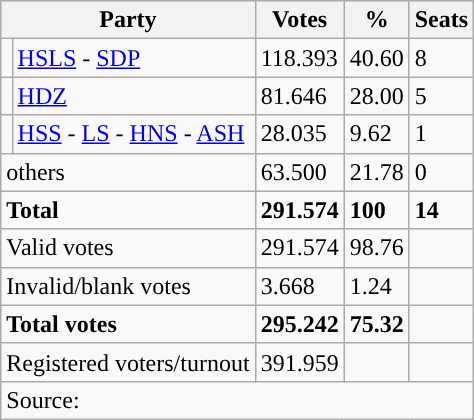<table class="wikitable" style="text-align: left;">
<tr>
<th colspan="2">Party</th>
<th>Votes</th>
<th>%</th>
<th>Seats</th>
</tr>
<tr>
<td style="background-color: "></td>
<td><a href='#'>HSLS</a> - <a href='#'>SDP</a></td>
<td>118.393</td>
<td>40.60</td>
<td>8</td>
</tr>
<tr>
<td style="background-color: "></td>
<td><a href='#'>HDZ</a></td>
<td>81.646</td>
<td>28.00</td>
<td>5</td>
</tr>
<tr>
<td style="background-color: "></td>
<td><a href='#'>HSS</a> - <a href='#'>LS</a> - <a href='#'>HNS</a> - <a href='#'>ASH</a></td>
<td>28.035</td>
<td>9.62</td>
<td>1</td>
</tr>
<tr>
<td colspan="2">others</td>
<td>63.500</td>
<td>21.78</td>
<td>0</td>
</tr>
<tr>
<td colspan="2"><strong>Total</strong></td>
<td><strong>291.574</strong></td>
<td><strong>100</strong></td>
<td><strong>14</strong></td>
</tr>
<tr>
<td colspan="2">Valid votes</td>
<td>291.574</td>
<td>98.76</td>
<td></td>
</tr>
<tr>
<td colspan="2">Invalid/blank votes</td>
<td>3.668</td>
<td>1.24</td>
<td></td>
</tr>
<tr>
<td colspan="2"><strong>Total votes</strong></td>
<td><strong>295.242</strong></td>
<td><strong>75.32</strong></td>
<td></td>
</tr>
<tr>
<td colspan="2">Registered voters/turnout</td>
<td votes14="5343">391.959</td>
<td></td>
<td></td>
</tr>
<tr>
<td colspan="5">Source: </td>
</tr>
</table>
